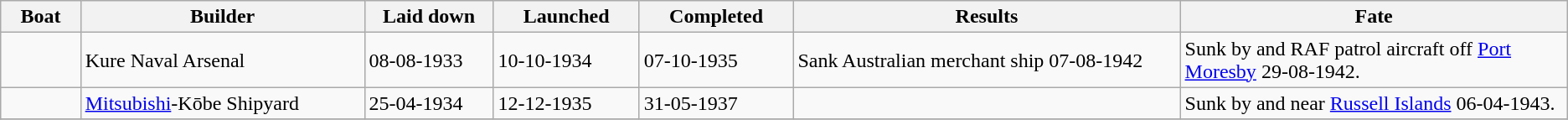<table class="wikitable">
<tr>
<th width="3%">Boat</th>
<th width="11%">Builder</th>
<th width="5%">Laid down</th>
<th width="5%">Launched</th>
<th width="5%">Completed</th>
<th width="15%">Results</th>
<th width="15%">Fate</th>
</tr>
<tr>
<td></td>
<td>Kure Naval Arsenal</td>
<td>08-08-1933</td>
<td>10-10-1934</td>
<td>07-10-1935</td>
<td>Sank Australian merchant ship  07-08-1942</td>
<td>Sunk by  and RAF patrol aircraft off <a href='#'>Port Moresby</a> 29-08-1942.</td>
</tr>
<tr>
<td></td>
<td><a href='#'>Mitsubishi</a>-Kōbe Shipyard</td>
<td>25-04-1934</td>
<td>12-12-1935</td>
<td>31-05-1937</td>
<td></td>
<td>Sunk by  and  near <a href='#'>Russell Islands</a> 06-04-1943.</td>
</tr>
<tr>
</tr>
</table>
